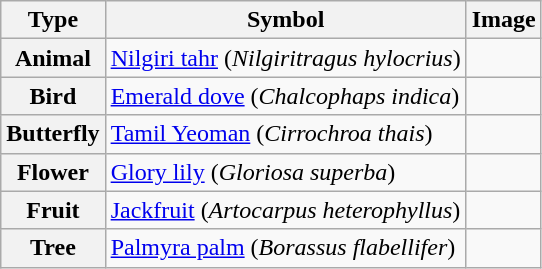<table class="wikitable" style="text-align:left;" style="font-size: 95%">
<tr>
<th>Type</th>
<th>Symbol</th>
<th>Image</th>
</tr>
<tr>
<th>Animal</th>
<td><a href='#'>Nilgiri tahr</a> (<em>Nilgiritragus hylocrius</em>)</td>
<td></td>
</tr>
<tr>
<th>Bird</th>
<td><a href='#'>Emerald dove</a> (<em>Chalcophaps indica</em>)</td>
<td></td>
</tr>
<tr>
<th>Butterfly</th>
<td><a href='#'>Tamil Yeoman</a> (<em>Cirrochroa thais</em>)</td>
<td></td>
</tr>
<tr>
<th>Flower</th>
<td><a href='#'>Glory lily</a> (<em>Gloriosa superba</em>)</td>
<td></td>
</tr>
<tr>
<th>Fruit</th>
<td><a href='#'>Jackfruit</a> (<em>Artocarpus heterophyllus</em>)</td>
<td></td>
</tr>
<tr>
<th>Tree</th>
<td><a href='#'>Palmyra palm</a> (<em>Borassus flabellifer</em>)</td>
<td></td>
</tr>
</table>
